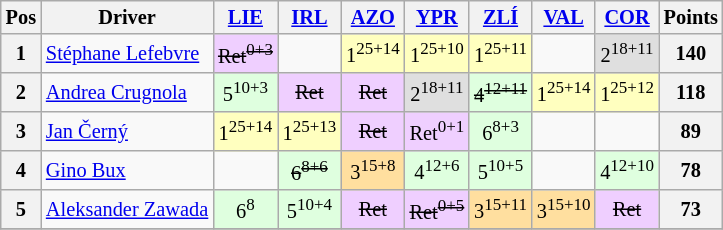<table class="wikitable" style="font-size: 85%; text-align: center;">
<tr valign="top">
<th valign="middle">Pos</th>
<th valign="middle">Driver</th>
<th><a href='#'>LIE</a><br></th>
<th><a href='#'>IRL</a><br></th>
<th><a href='#'>AZO</a><br></th>
<th><a href='#'>YPR</a><br></th>
<th><a href='#'>ZLÍ</a><br></th>
<th><a href='#'>VAL</a><br></th>
<th><a href='#'>COR</a><br></th>
<th valign="middle">Points</th>
</tr>
<tr>
<th>1</th>
<td align=left> <a href='#'>Stéphane Lefebvre</a></td>
<td style="background:#EFCFFF;"><s>Ret<sup>0+3</sup></s></td>
<td></td>
<td style="background:#FFFFBF;">1<sup>25+14</sup></td>
<td style="background:#FFFFBF;">1<sup>25+10</sup></td>
<td style="background:#FFFFBF;">1<sup>25+11</sup></td>
<td></td>
<td style="background:#DFDFDF;">2<sup>18+11</sup></td>
<th>140</th>
</tr>
<tr>
<th>2</th>
<td align=left> <a href='#'>Andrea Crugnola</a></td>
<td style="background:#DFFFDF;">5<sup>10+3</sup></td>
<td style="background:#EFCFFF;"><s>Ret</s></td>
<td style="background:#EFCFFF;"><s>Ret</s></td>
<td style="background:#DFDFDF;">2<sup>18+11</sup></td>
<td style="background:#DFFFDF;"><s>4<sup>12+11</sup></s></td>
<td style="background:#FFFFBF;">1<sup>25+14</sup></td>
<td style="background:#FFFFBF;">1<sup>25+12</sup></td>
<th>118</th>
</tr>
<tr>
<th>3</th>
<td align=left> <a href='#'>Jan Černý</a></td>
<td style="background:#FFFFBF;">1<sup>25+14</sup></td>
<td style="background:#FFFFBF;">1<sup>25+13</sup></td>
<td style="background:#EFCFFF;"><s>Ret</s></td>
<td style="background:#EFCFFF;">Ret<sup>0+1</sup></td>
<td style="background:#DFFFDF;">6<sup>8+3</sup></td>
<td></td>
<td></td>
<th>89</th>
</tr>
<tr>
<th>4</th>
<td align=left> <a href='#'>Gino Bux</a></td>
<td></td>
<td style="background:#DFFFDF;"><s>6<sup>8+6</sup></s></td>
<td style="background:#FFDF9F;">3<sup>15+8</sup></td>
<td style="background:#DFFFDF;">4<sup>12+6</sup></td>
<td style="background:#DFFFDF;">5<sup>10+5</sup></td>
<td></td>
<td style="background:#DFFFDF;">4<sup>12+10</sup></td>
<th>78</th>
</tr>
<tr>
<th>5</th>
<td align=left> <a href='#'>Aleksander Zawada</a></td>
<td style="background:#DFFFDF;">6<sup>8</sup></td>
<td style="background:#DFFFDF;">5<sup>10+4</sup></td>
<td style="background:#EFCFFF;"><s>Ret</s></td>
<td style="background:#EFCFFF;"><s>Ret<sup>0+5</sup></s></td>
<td style="background:#FFDF9F;">3<sup>15+11</sup></td>
<td style="background:#FFDF9F;">3<sup>15+10</sup></td>
<td style="background:#EFCFFF;"><s>Ret</s></td>
<th>73</th>
</tr>
<tr>
</tr>
</table>
